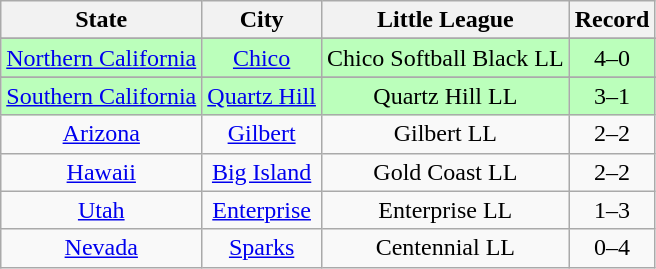<table class="wikitable">
<tr>
<th>State</th>
<th>City</th>
<th>Little League</th>
<th>Record</th>
</tr>
<tr>
</tr>
<tr bgcolor=#bbffbb>
<td align=center> <a href='#'>Northern California</a></td>
<td align=center><a href='#'>Chico</a></td>
<td align=center>Chico Softball Black LL</td>
<td align=center>4–0</td>
</tr>
<tr>
</tr>
<tr bgcolor=#bbffbb>
<td align=center> <a href='#'>Southern California</a></td>
<td align=center><a href='#'>Quartz Hill</a></td>
<td align=center>Quartz Hill LL</td>
<td align=center>3–1</td>
</tr>
<tr>
<td align=center> <a href='#'>Arizona</a></td>
<td align=center><a href='#'>Gilbert</a></td>
<td align=center>Gilbert LL</td>
<td align=center>2–2</td>
</tr>
<tr>
<td align=center> <a href='#'>Hawaii</a></td>
<td align=center><a href='#'>Big Island</a></td>
<td align=center>Gold Coast LL</td>
<td align=center>2–2</td>
</tr>
<tr>
<td align=center> <a href='#'>Utah</a></td>
<td align=center><a href='#'>Enterprise</a></td>
<td align=center>Enterprise LL</td>
<td align=center>1–3</td>
</tr>
<tr>
<td align=center> <a href='#'>Nevada</a></td>
<td align=center><a href='#'>Sparks</a></td>
<td align=center>Centennial LL</td>
<td align=center>0–4</td>
</tr>
</table>
